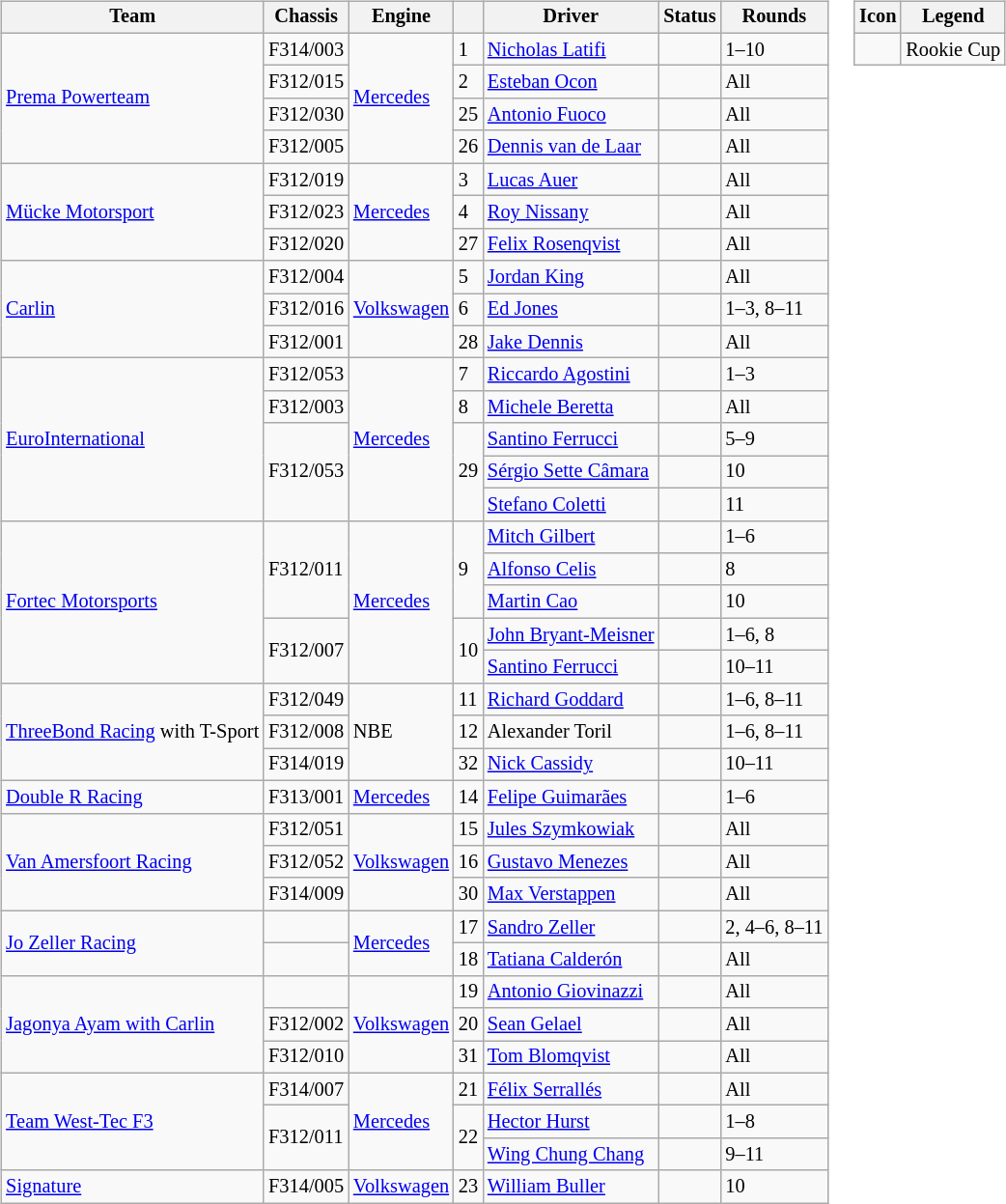<table>
<tr>
<td><br><table class="wikitable" style="font-size: 85%">
<tr>
<th>Team</th>
<th>Chassis</th>
<th>Engine</th>
<th></th>
<th>Driver</th>
<th>Status</th>
<th>Rounds</th>
</tr>
<tr>
<td rowspan="4"> <a href='#'>Prema Powerteam</a></td>
<td>F314/003</td>
<td rowspan="4"><a href='#'>Mercedes</a></td>
<td>1</td>
<td> <a href='#'>Nicholas Latifi</a></td>
<td></td>
<td>1–10</td>
</tr>
<tr>
<td>F312/015</td>
<td>2</td>
<td> <a href='#'>Esteban Ocon</a></td>
<td align="center"></td>
<td>All</td>
</tr>
<tr>
<td>F312/030</td>
<td>25</td>
<td> <a href='#'>Antonio Fuoco</a></td>
<td align="center"></td>
<td>All</td>
</tr>
<tr>
<td>F312/005</td>
<td>26</td>
<td> <a href='#'>Dennis van de Laar</a></td>
<td></td>
<td>All</td>
</tr>
<tr>
<td rowspan="3">  <a href='#'>Mücke Motorsport</a></td>
<td>F312/019</td>
<td rowspan="3"><a href='#'>Mercedes</a></td>
<td>3</td>
<td> <a href='#'>Lucas Auer</a></td>
<td></td>
<td>All</td>
</tr>
<tr>
<td>F312/023</td>
<td>4</td>
<td> <a href='#'>Roy Nissany</a></td>
<td></td>
<td>All</td>
</tr>
<tr>
<td>F312/020</td>
<td>27</td>
<td> <a href='#'>Felix Rosenqvist</a></td>
<td></td>
<td>All</td>
</tr>
<tr>
<td rowspan="3"> <a href='#'>Carlin</a></td>
<td>F312/004</td>
<td rowspan="3"><a href='#'>Volkswagen</a></td>
<td>5</td>
<td> <a href='#'>Jordan King</a></td>
<td></td>
<td>All</td>
</tr>
<tr>
<td>F312/016</td>
<td>6</td>
<td> <a href='#'>Ed Jones</a></td>
<td></td>
<td>1–3, 8–11</td>
</tr>
<tr>
<td>F312/001</td>
<td>28</td>
<td> <a href='#'>Jake Dennis</a></td>
<td align="center"></td>
<td>All</td>
</tr>
<tr>
<td rowspan="5"> <a href='#'>EuroInternational</a></td>
<td>F312/053</td>
<td rowspan="5"><a href='#'>Mercedes</a></td>
<td>7</td>
<td> <a href='#'>Riccardo Agostini</a></td>
<td></td>
<td>1–3</td>
</tr>
<tr>
<td>F312/003</td>
<td>8</td>
<td> <a href='#'>Michele Beretta</a></td>
<td align="center"></td>
<td>All</td>
</tr>
<tr>
<td rowspan="3">F312/053</td>
<td rowspan="3">29</td>
<td> <a href='#'>Santino Ferrucci</a></td>
<td align="center"></td>
<td>5–9</td>
</tr>
<tr>
<td nowrap=""> <a href='#'>Sérgio Sette Câmara</a></td>
<td></td>
<td>10</td>
</tr>
<tr>
<td> <a href='#'>Stefano Coletti</a></td>
<td></td>
<td>11</td>
</tr>
<tr>
<td rowspan="5"> <a href='#'>Fortec Motorsports</a></td>
<td rowspan="3">F312/011</td>
<td rowspan="5"><a href='#'>Mercedes</a></td>
<td rowspan="3">9</td>
<td> <a href='#'>Mitch Gilbert</a></td>
<td></td>
<td>1–6</td>
</tr>
<tr>
<td> <a href='#'>Alfonso Celis</a></td>
<td></td>
<td>8</td>
</tr>
<tr>
<td> <a href='#'>Martin Cao</a></td>
<td></td>
<td>10</td>
</tr>
<tr>
<td rowspan="2">F312/007</td>
<td rowspan="2">10</td>
<td> <a href='#'>John Bryant-Meisner</a></td>
<td></td>
<td>1–6, 8</td>
</tr>
<tr>
<td> <a href='#'>Santino Ferrucci</a></td>
<td align="center"></td>
<td>10–11</td>
</tr>
<tr>
<td rowspan="3"> <a href='#'>ThreeBond Racing</a> with T-Sport</td>
<td>F312/049</td>
<td rowspan="3">NBE</td>
<td>11</td>
<td> <a href='#'>Richard Goddard</a></td>
<td></td>
<td>1–6, 8–11</td>
</tr>
<tr>
<td>F312/008</td>
<td>12</td>
<td> Alexander Toril</td>
<td></td>
<td>1–6, 8–11</td>
</tr>
<tr>
<td>F314/019</td>
<td>32</td>
<td> <a href='#'>Nick Cassidy</a></td>
<td></td>
<td>10–11</td>
</tr>
<tr>
<td> <a href='#'>Double R Racing</a></td>
<td>F313/001</td>
<td><a href='#'>Mercedes</a></td>
<td>14</td>
<td> <a href='#'>Felipe Guimarães</a></td>
<td></td>
<td>1–6</td>
</tr>
<tr>
<td rowspan="3"> <a href='#'>Van Amersfoort Racing</a></td>
<td>F312/051</td>
<td rowspan="3"><a href='#'>Volkswagen</a></td>
<td>15</td>
<td> <a href='#'>Jules Szymkowiak</a></td>
<td align="center"></td>
<td>All</td>
</tr>
<tr>
<td>F312/052</td>
<td>16</td>
<td> <a href='#'>Gustavo Menezes</a></td>
<td></td>
<td>All</td>
</tr>
<tr>
<td>F314/009</td>
<td>30</td>
<td> <a href='#'>Max Verstappen</a></td>
<td align="center"></td>
<td>All</td>
</tr>
<tr>
<td rowspan="2"> <a href='#'>Jo Zeller Racing</a></td>
<td></td>
<td rowspan="2"><a href='#'>Mercedes</a></td>
<td>17</td>
<td> <a href='#'>Sandro Zeller</a></td>
<td></td>
<td>2, 4–6, 8–11</td>
</tr>
<tr>
<td></td>
<td>18</td>
<td> <a href='#'>Tatiana Calderón</a></td>
<td></td>
<td>All</td>
</tr>
<tr>
<td rowspan="3"> <a href='#'>Jagonya Ayam with Carlin</a></td>
<td></td>
<td rowspan="3"><a href='#'>Volkswagen</a></td>
<td>19</td>
<td> <a href='#'>Antonio Giovinazzi</a></td>
<td></td>
<td>All</td>
</tr>
<tr>
<td>F312/002</td>
<td>20</td>
<td> <a href='#'>Sean Gelael</a></td>
<td></td>
<td>All</td>
</tr>
<tr>
<td>F312/010</td>
<td>31</td>
<td> <a href='#'>Tom Blomqvist</a></td>
<td></td>
<td>All</td>
</tr>
<tr>
<td rowspan="3"> <a href='#'>Team West-Tec F3</a></td>
<td>F314/007</td>
<td rowspan="3"><a href='#'>Mercedes</a></td>
<td>21</td>
<td> <a href='#'>Félix Serrallés</a></td>
<td></td>
<td>All</td>
</tr>
<tr>
<td rowspan="2">F312/011</td>
<td rowspan="2">22</td>
<td> <a href='#'>Hector Hurst</a></td>
<td></td>
<td>1–8</td>
</tr>
<tr>
<td> <a href='#'>Wing Chung Chang</a></td>
<td></td>
<td>9–11</td>
</tr>
<tr>
<td> <a href='#'>Signature</a></td>
<td>F314/005</td>
<td><a href='#'>Volkswagen</a></td>
<td>23</td>
<td> <a href='#'>William Buller</a></td>
<td></td>
<td>10</td>
</tr>
</table>
</td>
<td valign="top"><br><table class="wikitable" style="font-size: 85%">
<tr>
<th>Icon</th>
<th>Legend</th>
</tr>
<tr>
<td align="center"></td>
<td>Rookie Cup</td>
</tr>
</table>
</td>
</tr>
</table>
